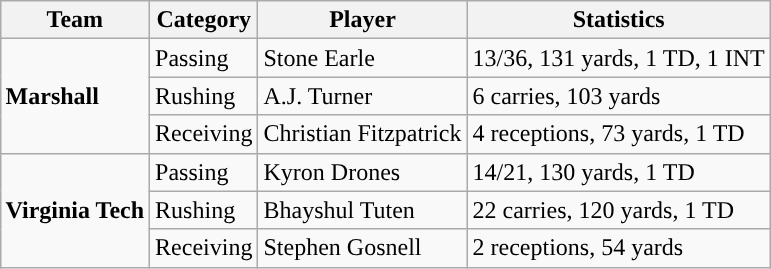<table class="wikitable" style="float: right;">
<tr>
<th>Team</th>
<th>Category</th>
<th>Player</th>
<th>Statistics</th>
</tr>
<tr>
<td rowspan=3><strong>Marshall</strong></td>
<td>Passing</td>
<td>Stone Earle</td>
<td>13/36, 131 yards, 1 TD, 1 INT</td>
</tr>
<tr>
<td>Rushing</td>
<td>A.J. Turner</td>
<td>6 carries, 103 yards</td>
</tr>
<tr>
<td>Receiving</td>
<td>Christian Fitzpatrick</td>
<td>4 receptions, 73 yards, 1 TD</td>
</tr>
<tr>
<td rowspan=3><strong>Virginia Tech</strong></td>
<td>Passing</td>
<td>Kyron Drones</td>
<td>14/21, 130 yards, 1 TD</td>
</tr>
<tr>
<td>Rushing</td>
<td>Bhayshul Tuten</td>
<td>22 carries, 120 yards, 1 TD</td>
</tr>
<tr>
<td>Receiving</td>
<td>Stephen Gosnell</td>
<td>2 receptions, 54 yards</td>
</tr>
</table>
